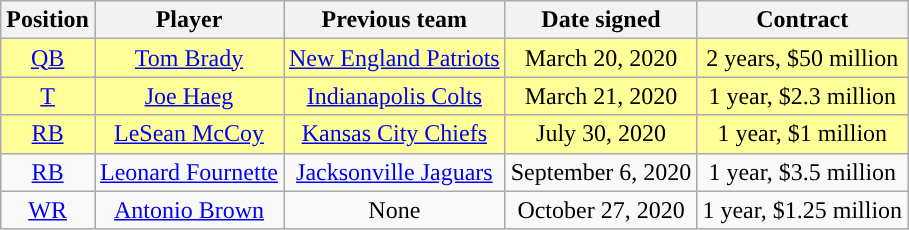<table class="wikitable" style="text-align:center">
<tr>
<th>Position</th>
<th>Player</th>
<th>Previous team</th>
<th>Date signed</th>
<th>Contract</th>
</tr>
<tr style="background:#ff9">
<td><a href='#'>QB</a></td>
<td><a href='#'>Tom Brady</a></td>
<td><a href='#'>New England Patriots</a></td>
<td>March 20, 2020</td>
<td>2 years, $50 million</td>
</tr>
<tr style="background:#ff9">
<td><a href='#'>T</a></td>
<td><a href='#'>Joe Haeg</a></td>
<td><a href='#'>Indianapolis Colts</a></td>
<td>March 21, 2020</td>
<td>1 year, $2.3 million</td>
</tr>
<tr style="background:#ff9">
<td><a href='#'>RB</a></td>
<td><a href='#'>LeSean McCoy</a></td>
<td><a href='#'>Kansas City Chiefs</a></td>
<td>July 30, 2020</td>
<td>1 year, $1 million</td>
</tr>
<tr>
<td><a href='#'>RB</a></td>
<td><a href='#'>Leonard Fournette</a></td>
<td><a href='#'>Jacksonville Jaguars</a></td>
<td>September 6, 2020</td>
<td>1 year, $3.5 million</td>
</tr>
<tr>
<td><a href='#'>WR</a></td>
<td><a href='#'>Antonio Brown</a></td>
<td>None</td>
<td>October 27, 2020</td>
<td>1 year, $1.25 million</td>
</tr>
</table>
